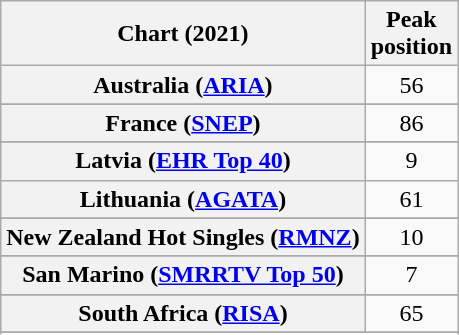<table class="wikitable sortable plainrowheaders" style="text-align:center">
<tr>
<th>Chart (2021)</th>
<th>Peak<br>position</th>
</tr>
<tr>
<th scope="row">Australia (<a href='#'>ARIA</a>)</th>
<td>56</td>
</tr>
<tr>
</tr>
<tr>
</tr>
<tr>
</tr>
<tr>
</tr>
<tr>
</tr>
<tr>
</tr>
<tr>
</tr>
<tr>
</tr>
<tr>
<th scope="row">France (<a href='#'>SNEP</a>)</th>
<td>86</td>
</tr>
<tr>
</tr>
<tr>
</tr>
<tr>
</tr>
<tr>
</tr>
<tr>
</tr>
<tr>
</tr>
<tr>
<th scope="row">Latvia (<a href='#'>EHR Top 40</a>)</th>
<td>9</td>
</tr>
<tr>
<th scope="row">Lithuania (<a href='#'>AGATA</a>)</th>
<td>61</td>
</tr>
<tr>
</tr>
<tr>
</tr>
<tr>
<th scope="row">New Zealand Hot Singles (<a href='#'>RMNZ</a>)</th>
<td>10</td>
</tr>
<tr>
</tr>
<tr>
</tr>
<tr>
<th scope="row">San Marino (<a href='#'>SMRRTV Top 50</a>)</th>
<td>7</td>
</tr>
<tr>
</tr>
<tr>
</tr>
<tr>
<th scope="row">South Africa (<a href='#'>RISA</a>)</th>
<td>65</td>
</tr>
<tr>
</tr>
<tr>
</tr>
<tr>
</tr>
<tr>
</tr>
<tr>
</tr>
</table>
